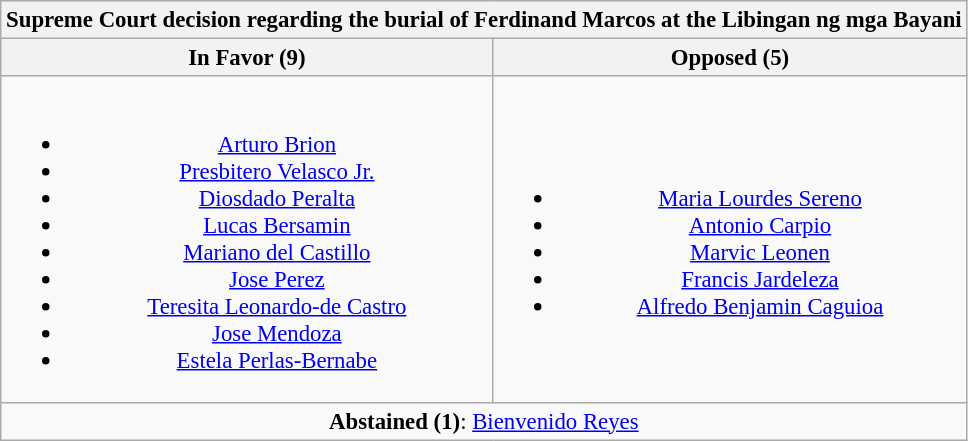<table class="wikitable collapsible" style="text-align: center; font-size:95%;">
<tr>
<th colspan=2>Supreme Court decision regarding the burial of Ferdinand Marcos at the Libingan ng mga Bayani</th>
</tr>
<tr>
<th>In Favor (9)</th>
<th>Opposed (5)</th>
</tr>
<tr>
<td><br><ul><li><a href='#'>Arturo Brion</a></li><li><a href='#'>Presbitero Velasco Jr.</a></li><li><a href='#'>Diosdado Peralta</a></li><li><a href='#'>Lucas Bersamin</a></li><li><a href='#'>Mariano del Castillo</a></li><li><a href='#'>Jose Perez</a></li><li><a href='#'>Teresita Leonardo-de Castro</a></li><li><a href='#'>Jose Mendoza</a></li><li><a href='#'>Estela Perlas-Bernabe</a></li></ul></td>
<td><br><ul><li><a href='#'>Maria Lourdes Sereno</a> </li><li><a href='#'>Antonio Carpio</a> </li><li><a href='#'>Marvic Leonen</a></li><li><a href='#'>Francis Jardeleza</a></li><li><a href='#'>Alfredo Benjamin Caguioa</a></li></ul></td>
</tr>
<tr>
<td colspan=2><strong>Abstained (1)</strong>: <a href='#'>Bienvenido Reyes</a></td>
</tr>
</table>
